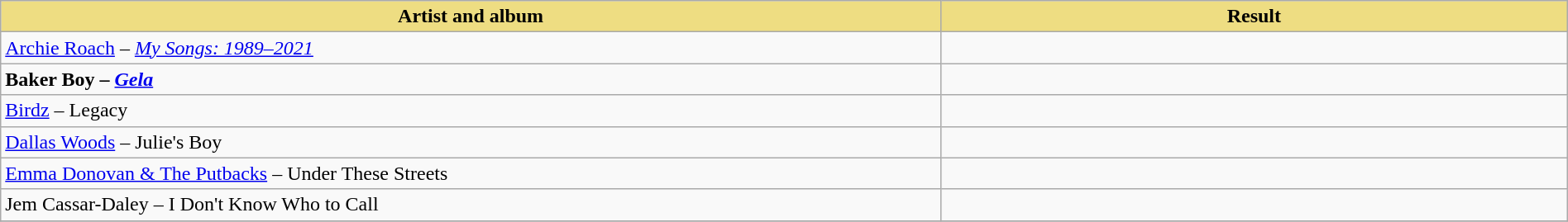<table class="wikitable" width=100%>
<tr>
<th style="width:15%;background:#EEDD82;">Artist and album</th>
<th style="width:10%;background:#EEDD82;">Result</th>
</tr>
<tr>
<td><a href='#'>Archie Roach</a> – <em><a href='#'>My Songs: 1989–2021</a></em></td>
<td></td>
</tr>
<tr>
<td><strong>Baker Boy – <em><a href='#'>Gela</a><strong><em></td>
<td></td>
</tr>
<tr>
<td><a href='#'>Birdz</a> – </em>Legacy<em></td>
<td></td>
</tr>
<tr>
<td><a href='#'>Dallas Woods</a> – </em>Julie's Boy<em></td>
<td></td>
</tr>
<tr>
<td><a href='#'>Emma Donovan & The Putbacks</a> – </em>Under These Streets<em></td>
<td></td>
</tr>
<tr>
<td>Jem Cassar-Daley – </em>I Don't Know Who to Call<em></td>
<td></td>
</tr>
<tr>
</tr>
</table>
